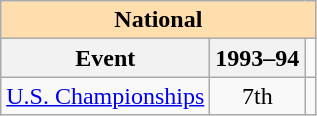<table class="wikitable" style="text-align:center">
<tr>
<th style="background-color: #ffdead; " colspan=3 align=center>National</th>
</tr>
<tr>
<th>Event</th>
<th>1993–94</th>
</tr>
<tr>
<td align=left><a href='#'>U.S. Championships</a></td>
<td>7th</td>
<td></td>
</tr>
</table>
